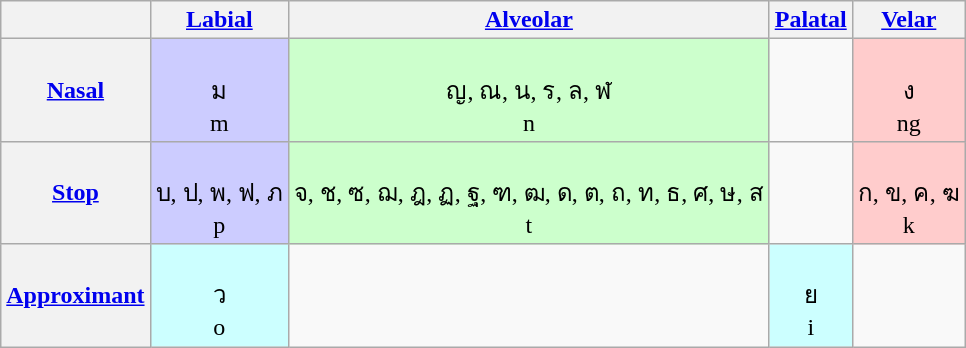<table class="wikitable" style=text-align:center>
<tr>
<th></th>
<th><a href='#'>Labial</a></th>
<th><a href='#'>Alveolar</a></th>
<th><a href='#'>Palatal</a></th>
<th><a href='#'>Velar</a></th>
</tr>
<tr>
<th><a href='#'>Nasal</a></th>
<td style="background-color: #ccf"><br>ม<br>m</td>
<td style="background-color: #cfc"><br>ญ, ณ, น, ร, ล, ฬ<br>n</td>
<td></td>
<td style="background-color: #fcc"><br>ง<br>ng</td>
</tr>
<tr>
<th><a href='#'>Stop</a></th>
<td style="background-color: #ccf"><br>บ, ป, พ, ฟ, ภ<br>p</td>
<td style="background-color: #cfc"><br>จ, ช, ซ, ฌ, ฎ, ฏ, ฐ, ฑ, ฒ, ด, ต, ถ, ท, ธ, ศ, ษ, ส<br>t</td>
<td></td>
<td style="background-color: #fcc"><br>ก, ข, ค, ฆ<br>k</td>
</tr>
<tr>
<th><a href='#'>Approximant</a></th>
<td style="background-color: #cff"><br>ว<br>o</td>
<td></td>
<td style="background-color: #cff"><br>ย<br>i</td>
<td></td>
</tr>
</table>
